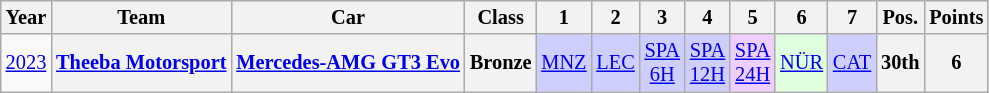<table class="wikitable" border="1" style="text-align:center; font-size:85%;">
<tr>
<th>Year</th>
<th>Team</th>
<th>Car</th>
<th>Class</th>
<th>1</th>
<th>2</th>
<th>3</th>
<th>4</th>
<th>5</th>
<th>6</th>
<th>7</th>
<th>Pos.</th>
<th>Points</th>
</tr>
<tr>
<td><a href='#'>2023</a></td>
<th nowrap><a href='#'>Theeba Motorsport</a></th>
<th nowrap><a href='#'>Mercedes-AMG GT3 Evo</a></th>
<th>Bronze</th>
<td style="background:#CFCFFF;"><a href='#'>MNZ</a><br></td>
<td style="background:#CFCFFF;"><a href='#'>LEC</a><br></td>
<td style="background:#CFCFFF;"><a href='#'>SPA<br>6H</a><br></td>
<td style="background:#CFCFFF;"><a href='#'>SPA<br>12H</a><br></td>
<td style="background:#EFCFFF;"><a href='#'>SPA<br>24H</a><br></td>
<td style="background:#DFFFDF;"><a href='#'>NÜR</a><br></td>
<td style="background:#CFCFFF;"><a href='#'>CAT</a><br></td>
<th>30th</th>
<th>6</th>
</tr>
</table>
